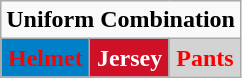<table class="wikitable"  style="display: inline-table;">
<tr>
<td align="center" Colspan="3"><strong>Uniform Combination</strong></td>
</tr>
<tr align="center">
<td style="background:#0080C6; color:red"><strong>Helmet</strong></td>
<td style="background:#CE1126; color:white"><strong>Jersey</strong></td>
<td style="background:lightgrey; color:red"><strong>Pants</strong></td>
</tr>
</table>
